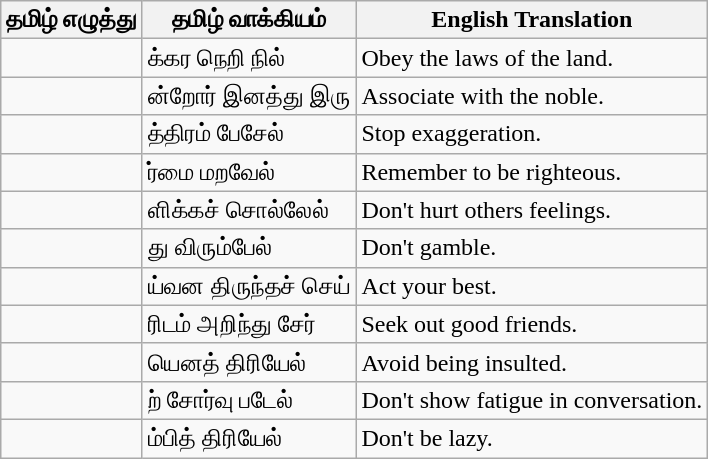<table class="wikitable">
<tr>
<th>தமிழ் எழுத்து</th>
<th>தமிழ் வாக்கியம்</th>
<th>English Translation</th>
</tr>
<tr>
<td></td>
<td>க்கர நெறி நில்</td>
<td>Obey the laws of the land.</td>
</tr>
<tr>
<td></td>
<td>ன்றோர் இனத்து இரு</td>
<td>Associate with the noble.</td>
</tr>
<tr>
<td></td>
<td>த்திரம் பேசேல்</td>
<td>Stop exaggeration.</td>
</tr>
<tr>
<td></td>
<td>ர்மை மறவேல்</td>
<td>Remember to be righteous.</td>
</tr>
<tr>
<td></td>
<td>ளிக்கச் சொல்லேல்</td>
<td>Don't hurt others feelings.</td>
</tr>
<tr>
<td></td>
<td>து விரும்பேல்</td>
<td>Don't gamble.</td>
</tr>
<tr>
<td></td>
<td>ய்வன திருந்தச் செய்</td>
<td>Act your best.</td>
</tr>
<tr>
<td></td>
<td>ரிடம் அறிந்து சேர்</td>
<td>Seek out good friends.</td>
</tr>
<tr>
<td></td>
<td>யெனத் திரியேல்</td>
<td>Avoid being insulted.</td>
</tr>
<tr>
<td></td>
<td>ற் சோர்வு படேல்</td>
<td>Don't show fatigue in conversation.</td>
</tr>
<tr>
<td></td>
<td>ம்பித் திரியேல்</td>
<td>Don't be lazy.</td>
</tr>
</table>
